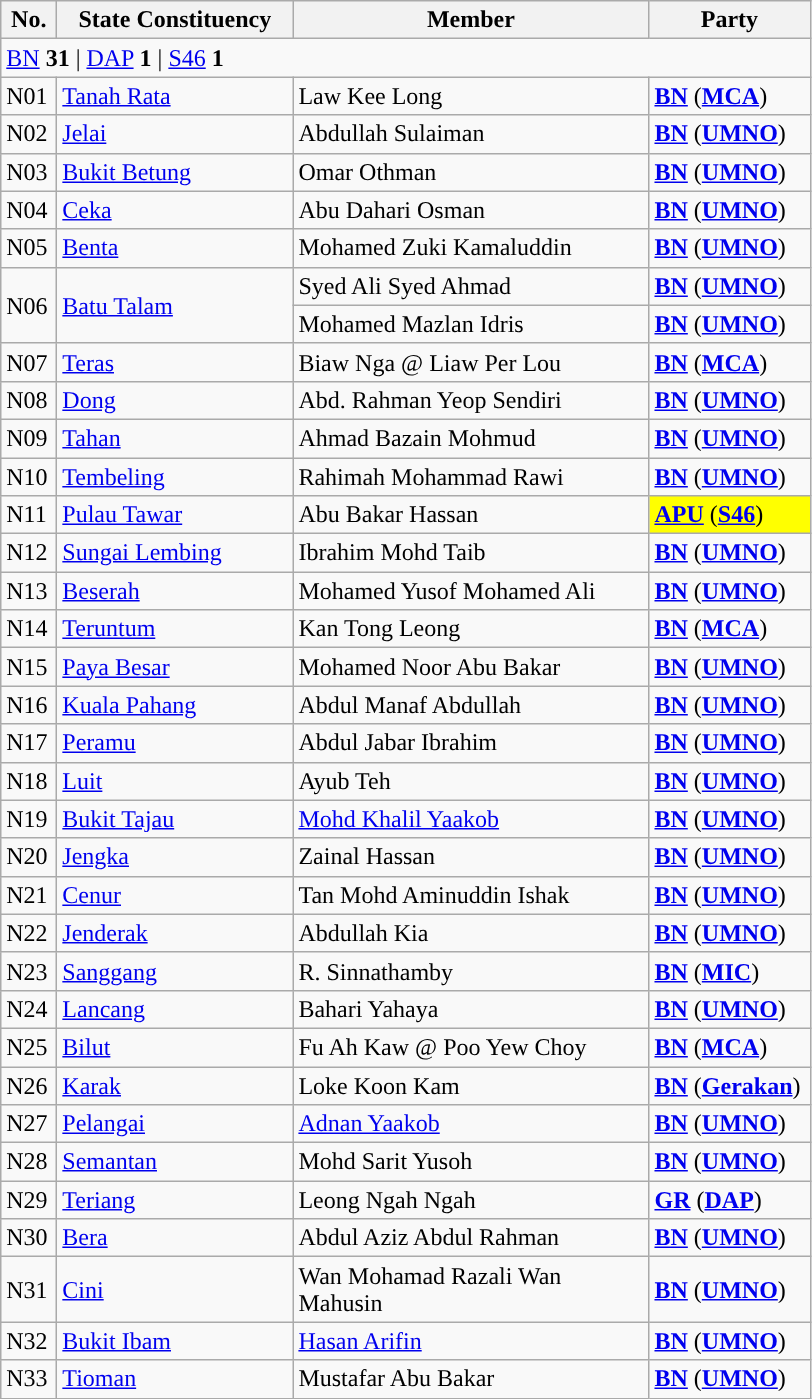<table class="wikitable sortable">
<tr>
<th style="width:30px;">No.</th>
<th style="width:150px;">State Constituency</th>
<th style="width:230px;">Member</th>
<th style="width:100px;">Party</th>
</tr>
<tr>
<td colspan="4"><a href='#'>BN</a> <strong>31</strong> | <a href='#'>DAP</a> <strong>1</strong> | <a href='#'>S46</a> <strong>1</strong></td>
</tr>
<tr>
<td>N01</td>
<td><a href='#'>Tanah Rata</a></td>
<td>Law Kee Long</td>
<td><strong><a href='#'>BN</a></strong> (<strong><a href='#'>MCA</a></strong>)</td>
</tr>
<tr>
<td>N02</td>
<td><a href='#'>Jelai</a></td>
<td>Abdullah Sulaiman</td>
<td><strong><a href='#'>BN</a></strong> (<strong><a href='#'>UMNO</a></strong>)</td>
</tr>
<tr>
<td>N03</td>
<td><a href='#'>Bukit Betung</a></td>
<td>Omar Othman</td>
<td><strong><a href='#'>BN</a></strong> (<strong><a href='#'>UMNO</a></strong>)</td>
</tr>
<tr>
<td>N04</td>
<td><a href='#'>Ceka</a></td>
<td>Abu Dahari Osman</td>
<td><strong><a href='#'>BN</a></strong> (<strong><a href='#'>UMNO</a></strong>)</td>
</tr>
<tr>
<td>N05</td>
<td><a href='#'>Benta</a></td>
<td>Mohamed Zuki Kamaluddin</td>
<td><strong><a href='#'>BN</a></strong> (<strong><a href='#'>UMNO</a></strong>)</td>
</tr>
<tr>
<td rowspan=2>N06</td>
<td rowspan=2><a href='#'>Batu Talam</a></td>
<td>Syed Ali Syed Ahmad </td>
<td><strong><a href='#'>BN</a></strong> (<strong><a href='#'>UMNO</a></strong>)</td>
</tr>
<tr>
<td>Mohamed Mazlan Idris </td>
<td><strong><a href='#'>BN</a></strong> (<strong><a href='#'>UMNO</a></strong>)</td>
</tr>
<tr>
<td>N07</td>
<td><a href='#'>Teras</a></td>
<td>Biaw Nga @ Liaw Per Lou</td>
<td><strong><a href='#'>BN</a></strong> (<strong><a href='#'>MCA</a></strong>)</td>
</tr>
<tr>
<td>N08</td>
<td><a href='#'>Dong</a></td>
<td>Abd. Rahman Yeop Sendiri</td>
<td><strong><a href='#'>BN</a></strong> (<strong><a href='#'>UMNO</a></strong>)</td>
</tr>
<tr>
<td>N09</td>
<td><a href='#'>Tahan</a></td>
<td>Ahmad Bazain Mohmud</td>
<td><strong><a href='#'>BN</a></strong> (<strong><a href='#'>UMNO</a></strong>)</td>
</tr>
<tr>
<td>N10</td>
<td><a href='#'>Tembeling</a></td>
<td>Rahimah Mohammad Rawi</td>
<td><strong><a href='#'>BN</a></strong> (<strong><a href='#'>UMNO</a></strong>)</td>
</tr>
<tr>
<td>N11</td>
<td><a href='#'>Pulau Tawar</a></td>
<td>Abu Bakar Hassan</td>
<td bgcolor="yellow"><strong><a href='#'>APU</a></strong> (<strong><a href='#'>S46</a></strong>)</td>
</tr>
<tr>
<td>N12</td>
<td><a href='#'>Sungai Lembing</a></td>
<td>Ibrahim Mohd Taib</td>
<td><strong><a href='#'>BN</a></strong> (<strong><a href='#'>UMNO</a></strong>)</td>
</tr>
<tr>
<td>N13</td>
<td><a href='#'>Beserah</a></td>
<td>Mohamed Yusof Mohamed Ali</td>
<td><strong><a href='#'>BN</a></strong> (<strong><a href='#'>UMNO</a></strong>)</td>
</tr>
<tr>
<td>N14</td>
<td><a href='#'>Teruntum</a></td>
<td>Kan Tong Leong</td>
<td><strong><a href='#'>BN</a></strong> (<strong><a href='#'>MCA</a></strong>)</td>
</tr>
<tr>
<td>N15</td>
<td><a href='#'>Paya Besar</a></td>
<td>Mohamed Noor Abu Bakar</td>
<td><strong><a href='#'>BN</a></strong> (<strong><a href='#'>UMNO</a></strong>)</td>
</tr>
<tr>
<td>N16</td>
<td><a href='#'>Kuala Pahang</a></td>
<td>Abdul Manaf Abdullah</td>
<td><strong><a href='#'>BN</a></strong> (<strong><a href='#'>UMNO</a></strong>)</td>
</tr>
<tr>
<td>N17</td>
<td><a href='#'>Peramu</a></td>
<td>Abdul Jabar Ibrahim</td>
<td><strong><a href='#'>BN</a></strong> (<strong><a href='#'>UMNO</a></strong>)</td>
</tr>
<tr>
<td>N18</td>
<td><a href='#'>Luit</a></td>
<td>Ayub Teh</td>
<td><strong><a href='#'>BN</a></strong> (<strong><a href='#'>UMNO</a></strong>)</td>
</tr>
<tr>
<td>N19</td>
<td><a href='#'>Bukit Tajau</a></td>
<td><a href='#'>Mohd Khalil Yaakob</a></td>
<td><strong><a href='#'>BN</a></strong> (<strong><a href='#'>UMNO</a></strong>)</td>
</tr>
<tr>
<td>N20</td>
<td><a href='#'>Jengka</a></td>
<td>Zainal Hassan</td>
<td><strong><a href='#'>BN</a></strong> (<strong><a href='#'>UMNO</a></strong>)</td>
</tr>
<tr>
<td>N21</td>
<td><a href='#'>Cenur</a></td>
<td>Tan Mohd Aminuddin Ishak</td>
<td><strong><a href='#'>BN</a></strong> (<strong><a href='#'>UMNO</a></strong>)</td>
</tr>
<tr>
<td>N22</td>
<td><a href='#'>Jenderak</a></td>
<td>Abdullah Kia</td>
<td><strong><a href='#'>BN</a></strong> (<strong><a href='#'>UMNO</a></strong>)</td>
</tr>
<tr>
<td>N23</td>
<td><a href='#'>Sanggang</a></td>
<td>R. Sinnathamby</td>
<td><strong><a href='#'>BN</a></strong> (<strong><a href='#'>MIC</a></strong>)</td>
</tr>
<tr>
<td>N24</td>
<td><a href='#'>Lancang</a></td>
<td>Bahari Yahaya</td>
<td><strong><a href='#'>BN</a></strong> (<strong><a href='#'>UMNO</a></strong>)</td>
</tr>
<tr>
<td>N25</td>
<td><a href='#'>Bilut</a></td>
<td>Fu Ah Kaw @ Poo Yew Choy</td>
<td><strong><a href='#'>BN</a></strong> (<strong><a href='#'>MCA</a></strong>)</td>
</tr>
<tr>
<td>N26</td>
<td><a href='#'>Karak</a></td>
<td>Loke Koon Kam</td>
<td><strong><a href='#'>BN</a></strong> (<strong><a href='#'>Gerakan</a></strong>)</td>
</tr>
<tr>
<td>N27</td>
<td><a href='#'>Pelangai</a></td>
<td><a href='#'>Adnan Yaakob</a></td>
<td><strong><a href='#'>BN</a></strong> (<strong><a href='#'>UMNO</a></strong>)</td>
</tr>
<tr>
<td>N28</td>
<td><a href='#'>Semantan</a></td>
<td>Mohd Sarit Yusoh</td>
<td><strong><a href='#'>BN</a></strong> (<strong><a href='#'>UMNO</a></strong>)</td>
</tr>
<tr>
<td>N29</td>
<td><a href='#'>Teriang</a></td>
<td>Leong Ngah Ngah</td>
<td><strong><a href='#'>GR</a></strong> (<strong><a href='#'>DAP</a></strong>)</td>
</tr>
<tr>
<td>N30</td>
<td><a href='#'>Bera</a></td>
<td>Abdul Aziz Abdul Rahman</td>
<td><strong><a href='#'>BN</a></strong> (<strong><a href='#'>UMNO</a></strong>)</td>
</tr>
<tr>
<td>N31</td>
<td><a href='#'>Cini</a></td>
<td>Wan Mohamad Razali Wan Mahusin</td>
<td><strong><a href='#'>BN</a></strong> (<strong><a href='#'>UMNO</a></strong>)</td>
</tr>
<tr>
<td>N32</td>
<td><a href='#'>Bukit Ibam</a></td>
<td><a href='#'>Hasan Arifin</a></td>
<td><strong><a href='#'>BN</a></strong> (<strong><a href='#'>UMNO</a></strong>)</td>
</tr>
<tr>
<td>N33</td>
<td><a href='#'>Tioman</a></td>
<td>Mustafar Abu Bakar</td>
<td><strong><a href='#'>BN</a></strong> (<strong><a href='#'>UMNO</a></strong>)</td>
</tr>
</table>
